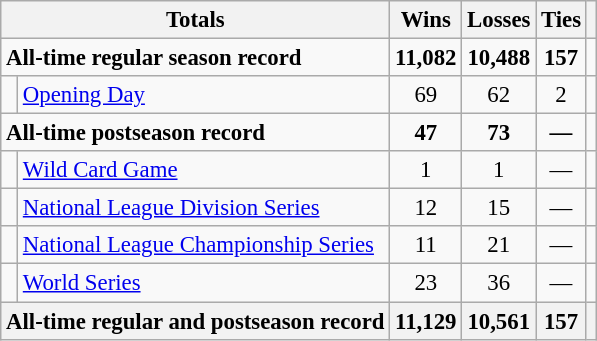<table class="wikitable plainrowheaders" style="text-align:center; font-size:95%">
<tr>
<th colspan="2">Totals</th>
<th>Wins</th>
<th>Losses</th>
<th>Ties</th>
<th></th>
</tr>
<tr>
<td colspan="2" style="text-align:left;"><strong>All-time regular season record</strong></td>
<td><strong>11,082</strong></td>
<td><strong>10,488</strong></td>
<td><strong>157</strong></td>
<td><strong></strong></td>
</tr>
<tr>
<td> </td>
<td style="text-align:left;"><a href='#'>Opening Day</a></td>
<td>69</td>
<td>62</td>
<td>2</td>
<td></td>
</tr>
<tr>
<td colspan="2" style="text-align:left;"><strong>All-time postseason record</strong></td>
<td><strong>47</strong></td>
<td><strong>73</strong></td>
<td><strong>—</strong></td>
<td><strong></strong></td>
</tr>
<tr>
<td> </td>
<td style="text-align:left;"><a href='#'>Wild Card Game</a></td>
<td>1</td>
<td>1</td>
<td>—</td>
<td></td>
</tr>
<tr>
<td> </td>
<td style="text-align:left;"><a href='#'>National League Division Series</a></td>
<td>12</td>
<td>15</td>
<td>—</td>
<td></td>
</tr>
<tr>
<td> </td>
<td style="text-align:left;"><a href='#'>National League Championship Series</a></td>
<td>11</td>
<td>21</td>
<td>—</td>
<td></td>
</tr>
<tr>
<td> </td>
<td style="text-align:left;"><a href='#'>World Series</a></td>
<td>23</td>
<td>36</td>
<td>—</td>
<td></td>
</tr>
<tr>
<th colspan="2" style="text-align: left;">All-time regular and postseason record</th>
<th>11,129</th>
<th>10,561</th>
<th>157</th>
<th></th>
</tr>
</table>
